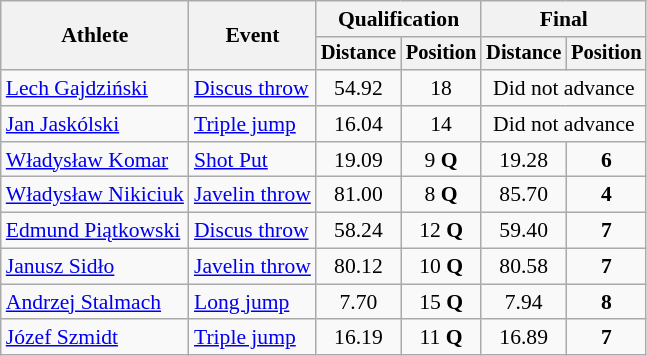<table class=wikitable style="font-size:90%">
<tr>
<th rowspan="2">Athlete</th>
<th rowspan="2">Event</th>
<th colspan="2">Qualification</th>
<th colspan="2">Final</th>
</tr>
<tr style="font-size:95%">
<th>Distance</th>
<th>Position</th>
<th>Distance</th>
<th>Position</th>
</tr>
<tr align=center>
<td align=left><a href='#'>Lech Gajdziński</a></td>
<td align=left><a href='#'>Discus throw</a></td>
<td>54.92</td>
<td>18</td>
<td colspan=2>Did not advance</td>
</tr>
<tr align=center>
<td align=left><a href='#'>Jan Jaskólski</a></td>
<td align=left><a href='#'>Triple jump</a></td>
<td>16.04</td>
<td>14</td>
<td colspan=2>Did not advance</td>
</tr>
<tr align=center>
<td align=left><a href='#'>Władysław Komar</a></td>
<td align=left><a href='#'>Shot Put</a></td>
<td>19.09</td>
<td>9 <strong>Q</strong></td>
<td>19.28</td>
<td><strong>6</strong></td>
</tr>
<tr align=center>
<td align=left><a href='#'>Władysław Nikiciuk</a></td>
<td align=left><a href='#'>Javelin throw</a></td>
<td>81.00</td>
<td>8 <strong>Q</strong></td>
<td>85.70</td>
<td><strong>4</strong></td>
</tr>
<tr align=center>
<td align=left><a href='#'>Edmund Piątkowski</a></td>
<td align=left><a href='#'>Discus throw</a></td>
<td>58.24</td>
<td>12 <strong>Q</strong></td>
<td>59.40</td>
<td><strong>7</strong></td>
</tr>
<tr align=center>
<td align=left><a href='#'>Janusz Sidło</a></td>
<td align=left><a href='#'>Javelin throw</a></td>
<td>80.12</td>
<td>10 <strong>Q</strong></td>
<td>80.58</td>
<td><strong>7</strong></td>
</tr>
<tr align=center>
<td align=left><a href='#'>Andrzej Stalmach</a></td>
<td align=left><a href='#'>Long jump</a></td>
<td>7.70</td>
<td>15 <strong>Q</strong></td>
<td>7.94</td>
<td><strong>8</strong></td>
</tr>
<tr align=center>
<td align=left><a href='#'>Józef Szmidt</a></td>
<td align=left><a href='#'>Triple jump</a></td>
<td>16.19</td>
<td>11 <strong>Q</strong></td>
<td>16.89</td>
<td><strong>7</strong></td>
</tr>
</table>
